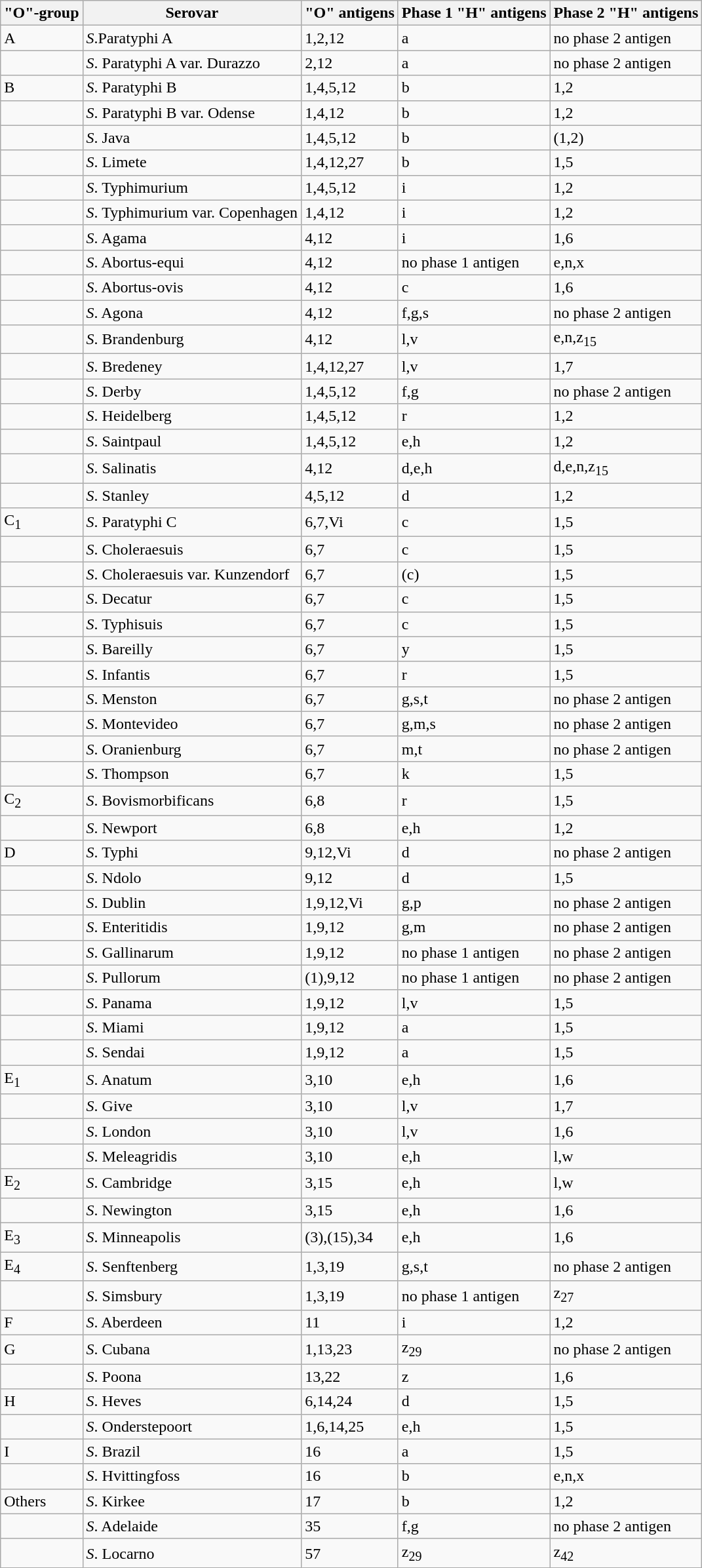<table class="wikitable">
<tr>
<th>"O"-group</th>
<th>Serovar</th>
<th>"O" antigens</th>
<th>Phase 1  "H" antigens</th>
<th>Phase 2  "H" antigens</th>
</tr>
<tr>
<td>A</td>
<td><em>S</em>.Paratyphi A</td>
<td>1,2,12</td>
<td>a</td>
<td>no phase 2 antigen</td>
</tr>
<tr>
<td> </td>
<td><em>S</em>. Paratyphi A var. Durazzo</td>
<td>2,12</td>
<td>a</td>
<td>no phase 2 antigen</td>
</tr>
<tr>
<td>B</td>
<td><em>S</em>. Paratyphi B</td>
<td>1,4,5,12</td>
<td>b</td>
<td>1,2</td>
</tr>
<tr>
<td> </td>
<td><em>S</em>. Paratyphi B var. Odense</td>
<td>1,4,12</td>
<td>b</td>
<td>1,2</td>
</tr>
<tr>
<td> </td>
<td><em>S</em>. Java</td>
<td>1,4,5,12</td>
<td>b</td>
<td>(1,2)</td>
</tr>
<tr>
<td> </td>
<td><em>S</em>. Limete</td>
<td>1,4,12,27</td>
<td>b</td>
<td>1,5</td>
</tr>
<tr>
<td> </td>
<td><em>S</em>. Typhimurium</td>
<td>1,4,5,12</td>
<td>i</td>
<td>1,2</td>
</tr>
<tr>
<td> </td>
<td><em>S</em>. Typhimurium var. Copenhagen</td>
<td>1,4,12</td>
<td>i</td>
<td>1,2</td>
</tr>
<tr>
<td> </td>
<td><em>S</em>. Agama</td>
<td>4,12</td>
<td>i</td>
<td>1,6</td>
</tr>
<tr>
<td> </td>
<td><em>S</em>. Abortus-equi</td>
<td>4,12</td>
<td>no phase 1 antigen</td>
<td>e,n,x</td>
</tr>
<tr>
<td> </td>
<td><em>S</em>. Abortus-ovis</td>
<td>4,12</td>
<td>c</td>
<td>1,6</td>
</tr>
<tr>
<td> </td>
<td><em>S</em>. Agona</td>
<td>4,12</td>
<td>f,g,s</td>
<td>no phase 2 antigen</td>
</tr>
<tr>
<td> </td>
<td><em>S</em>. Brandenburg</td>
<td>4,12</td>
<td>l,v</td>
<td>e,n,z<sub>15</sub></td>
</tr>
<tr>
<td> </td>
<td><em>S</em>. Bredeney</td>
<td>1,4,12,27</td>
<td>l,v</td>
<td>1,7</td>
</tr>
<tr>
<td> </td>
<td><em>S</em>. Derby</td>
<td>1,4,5,12</td>
<td>f,g</td>
<td>no phase 2 antigen</td>
</tr>
<tr>
<td> </td>
<td><em>S</em>. Heidelberg</td>
<td>1,4,5,12</td>
<td>r</td>
<td>1,2</td>
</tr>
<tr>
<td> </td>
<td><em>S</em>. Saintpaul</td>
<td>1,4,5,12</td>
<td>e,h</td>
<td>1,2</td>
</tr>
<tr>
<td> </td>
<td><em>S</em>. Salinatis</td>
<td>4,12</td>
<td>d,e,h</td>
<td>d,e,n,z<sub>15</sub></td>
</tr>
<tr>
<td> </td>
<td><em>S</em>. Stanley</td>
<td>4,5,12</td>
<td>d</td>
<td>1,2</td>
</tr>
<tr>
<td>C<sub>1</sub></td>
<td><em>S</em>. Paratyphi C</td>
<td>6,7,Vi</td>
<td>c</td>
<td>1,5</td>
</tr>
<tr>
<td> </td>
<td><em>S</em>. Choleraesuis</td>
<td>6,7</td>
<td>c</td>
<td>1,5</td>
</tr>
<tr>
<td> </td>
<td><em>S</em>. Choleraesuis var. Kunzendorf</td>
<td>6,7</td>
<td>(c)</td>
<td>1,5</td>
</tr>
<tr>
<td> </td>
<td><em>S</em>. Decatur</td>
<td>6,7</td>
<td>c</td>
<td>1,5</td>
</tr>
<tr>
<td> </td>
<td><em>S</em>. Typhisuis</td>
<td>6,7</td>
<td>c</td>
<td>1,5</td>
</tr>
<tr>
<td> </td>
<td><em>S</em>. Bareilly</td>
<td>6,7</td>
<td>y</td>
<td>1,5</td>
</tr>
<tr>
<td> </td>
<td><em>S</em>. Infantis</td>
<td>6,7</td>
<td>r</td>
<td>1,5</td>
</tr>
<tr>
<td> </td>
<td><em>S</em>. Menston</td>
<td>6,7</td>
<td>g,s,t</td>
<td>no phase 2 antigen</td>
</tr>
<tr>
<td> </td>
<td><em>S</em>. Montevideo</td>
<td>6,7</td>
<td>g,m,s</td>
<td>no phase 2 antigen</td>
</tr>
<tr>
<td> </td>
<td><em>S</em>. Oranienburg</td>
<td>6,7</td>
<td>m,t</td>
<td>no phase 2 antigen</td>
</tr>
<tr>
<td> </td>
<td><em>S</em>. Thompson</td>
<td>6,7</td>
<td>k</td>
<td>1,5</td>
</tr>
<tr>
<td>C<sub>2</sub></td>
<td><em>S</em>. Bovismorbificans</td>
<td>6,8</td>
<td>r</td>
<td>1,5</td>
</tr>
<tr>
<td> </td>
<td><em>S</em>. Newport</td>
<td>6,8</td>
<td>e,h</td>
<td>1,2</td>
</tr>
<tr>
<td>D</td>
<td><em>S</em>. Typhi</td>
<td>9,12,Vi</td>
<td>d</td>
<td>no phase 2 antigen</td>
</tr>
<tr>
<td> </td>
<td><em>S</em>. Ndolo</td>
<td>9,12</td>
<td>d</td>
<td>1,5</td>
</tr>
<tr>
<td> </td>
<td><em>S</em>. Dublin</td>
<td>1,9,12,Vi</td>
<td>g,p</td>
<td>no phase 2 antigen</td>
</tr>
<tr>
<td> </td>
<td><em>S</em>. Enteritidis</td>
<td>1,9,12</td>
<td>g,m</td>
<td>no phase 2 antigen</td>
</tr>
<tr>
<td> </td>
<td><em>S</em>. Gallinarum</td>
<td>1,9,12</td>
<td>no phase 1 antigen</td>
<td>no phase 2 antigen</td>
</tr>
<tr>
<td> </td>
<td><em>S</em>. Pullorum</td>
<td>(1),9,12</td>
<td>no phase 1 antigen</td>
<td>no phase 2 antigen</td>
</tr>
<tr>
<td> </td>
<td><em>S</em>. Panama</td>
<td>1,9,12</td>
<td>l,v</td>
<td>1,5</td>
</tr>
<tr>
<td> </td>
<td><em>S</em>. Miami</td>
<td>1,9,12</td>
<td>a</td>
<td>1,5</td>
</tr>
<tr>
<td> </td>
<td><em>S</em>. Sendai</td>
<td>1,9,12</td>
<td>a</td>
<td>1,5</td>
</tr>
<tr>
<td>E<sub>1</sub></td>
<td><em>S</em>. Anatum</td>
<td>3,10</td>
<td>e,h</td>
<td>1,6</td>
</tr>
<tr>
<td> </td>
<td><em>S</em>. Give</td>
<td>3,10</td>
<td>l,v</td>
<td>1,7</td>
</tr>
<tr>
<td> </td>
<td><em>S</em>. London</td>
<td>3,10</td>
<td>l,v</td>
<td>1,6</td>
</tr>
<tr>
<td> </td>
<td><em>S</em>. Meleagridis</td>
<td>3,10</td>
<td>e,h</td>
<td>l,w</td>
</tr>
<tr>
<td>E<sub>2</sub></td>
<td><em>S</em>. Cambridge</td>
<td>3,15</td>
<td>e,h</td>
<td>l,w</td>
</tr>
<tr>
<td> </td>
<td><em>S</em>. Newington</td>
<td>3,15</td>
<td>e,h</td>
<td>1,6</td>
</tr>
<tr>
<td>E<sub>3</sub></td>
<td><em>S</em>. Minneapolis</td>
<td>(3),(15),34</td>
<td>e,h</td>
<td>1,6</td>
</tr>
<tr>
<td>E<sub>4</sub></td>
<td><em>S</em>. Senftenberg</td>
<td>1,3,19</td>
<td>g,s,t</td>
<td>no phase 2 antigen</td>
</tr>
<tr>
<td> </td>
<td><em>S</em>. Simsbury</td>
<td>1,3,19</td>
<td>no phase 1 antigen</td>
<td>z<sub>27</sub></td>
</tr>
<tr>
<td>F</td>
<td><em>S</em>. Aberdeen</td>
<td>11</td>
<td>i</td>
<td>1,2</td>
</tr>
<tr>
<td>G</td>
<td><em>S</em>. Cubana</td>
<td>1,13,23</td>
<td>z<sub>29</sub></td>
<td>no phase 2 antigen</td>
</tr>
<tr>
<td> </td>
<td><em>S</em>. Poona</td>
<td>13,22</td>
<td>z</td>
<td>1,6</td>
</tr>
<tr>
<td>H</td>
<td><em>S</em>. Heves</td>
<td>6,14,24</td>
<td>d</td>
<td>1,5</td>
</tr>
<tr>
<td> </td>
<td><em>S</em>. Onderstepoort</td>
<td>1,6,14,25</td>
<td>e,h</td>
<td>1,5</td>
</tr>
<tr>
<td>I</td>
<td><em>S</em>. Brazil</td>
<td>16</td>
<td>a</td>
<td>1,5</td>
</tr>
<tr>
<td> </td>
<td><em>S</em>. Hvittingfoss</td>
<td>16</td>
<td>b</td>
<td>e,n,x</td>
</tr>
<tr>
<td>Others</td>
<td><em>S</em>. Kirkee</td>
<td>17</td>
<td>b</td>
<td>1,2</td>
</tr>
<tr>
<td> </td>
<td><em>S</em>. Adelaide</td>
<td>35</td>
<td>f,g</td>
<td>no phase 2 antigen</td>
</tr>
<tr>
<td> </td>
<td><em>S</em>. Locarno</td>
<td>57</td>
<td>z<sub>29</sub></td>
<td>z<sub>42</sub></td>
</tr>
</table>
